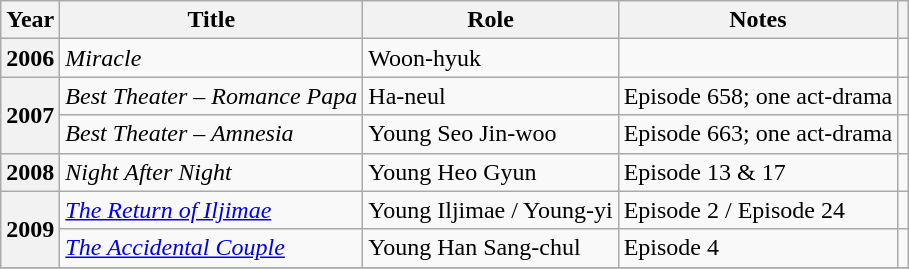<table class="wikitable sortable plainrowheaders">
<tr>
<th scope="col">Year</th>
<th scope="col">Title</th>
<th scope="col">Role</th>
<th scope="col">Notes</th>
<th scope="col" class="unsortable"></th>
</tr>
<tr>
<th scope="row">2006</th>
<td><em>Miracle</em></td>
<td>Woon-hyuk</td>
<td></td>
<td></td>
</tr>
<tr>
<th scope="row" rowspan=2>2007</th>
<td><em>Best Theater – Romance Papa</em></td>
<td>Ha-neul</td>
<td>Episode 658; one act-drama</td>
<td></td>
</tr>
<tr>
<td><em>Best Theater – Amnesia</em></td>
<td>Young Seo Jin-woo</td>
<td>Episode 663; one act-drama</td>
<td></td>
</tr>
<tr>
<th scope="row">2008</th>
<td><em>Night After Night</em></td>
<td>Young Heo Gyun</td>
<td>Episode 13 & 17</td>
<td></td>
</tr>
<tr>
<th scope="row" rowspan=2>2009</th>
<td><em><a href='#'>The Return of Iljimae</a></em></td>
<td>Young Iljimae / Young-yi</td>
<td>Episode 2 / Episode 24</td>
<td></td>
</tr>
<tr>
<td><em><a href='#'>The Accidental Couple</a></em></td>
<td>Young Han Sang-chul</td>
<td>Episode 4</td>
<td></td>
</tr>
<tr>
</tr>
</table>
